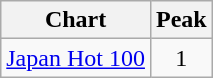<table class="wikitable">
<tr>
<th style="text-align:center;">Chart</th>
<th style="text-align:center;">Peak</th>
</tr>
<tr>
<td align="left"><a href='#'>Japan Hot 100</a></td>
<td style="text-align:center;">1</td>
</tr>
</table>
